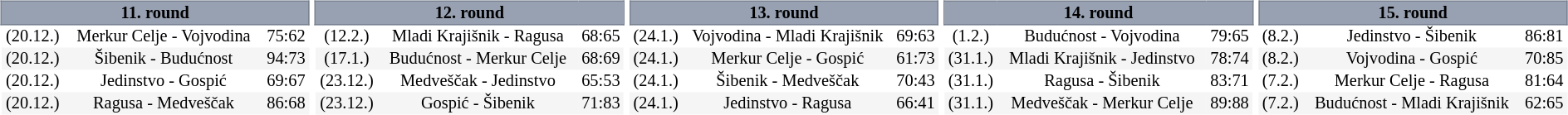<table width=100%>
<tr>
<td width=20% valign="top"><br><table border=0 cellspacing=0 cellpadding=1em style="font-size: 85%; border-collapse: collapse;" width=100%>
<tr>
<td colspan=5 bgcolor=#98A1B2 style="border:1px solid #7A8392;text-align:center;"><span><strong>11. round</strong></span></td>
</tr>
<tr align=center bgcolor=#FFFFFF>
<td>(20.12.)</td>
<td>Merkur Celje - Vojvodina</td>
<td>75:62</td>
</tr>
<tr align=center bgcolor=#f5f5f5>
<td>(20.12.)</td>
<td>Šibenik - Budućnost</td>
<td>94:73</td>
</tr>
<tr align=center bgcolor=#FFFFFF>
<td>(20.12.)</td>
<td>Jedinstvo - Gospić</td>
<td>69:67</td>
</tr>
<tr align=center bgcolor=#f5f5f5>
<td>(20.12.)</td>
<td>Ragusa - Medveščak</td>
<td>86:68</td>
</tr>
</table>
</td>
<td width=20% valign="top"><br><table border=0 cellspacing=0 cellpadding=1em style="font-size: 85%; border-collapse: collapse;" width=100%>
<tr>
<td colspan=5 bgcolor=#98A1B2 style="border:1px solid #7A8392;text-align:center;"><span><strong>12. round</strong></span></td>
</tr>
<tr align=center bgcolor=#FFFFFF>
<td>(12.2.)</td>
<td>Mladi Krajišnik - Ragusa</td>
<td>68:65</td>
</tr>
<tr align=center bgcolor=#f5f5f5>
<td>(17.1.)</td>
<td>Budućnost - Merkur Celje</td>
<td>68:69</td>
</tr>
<tr align=center bgcolor=#FFFFFF>
<td>(23.12.)</td>
<td>Medveščak - Jedinstvo</td>
<td>65:53</td>
</tr>
<tr align=center bgcolor=#f5f5f5>
<td>(23.12.)</td>
<td>Gospić - Šibenik</td>
<td>71:83</td>
</tr>
</table>
</td>
<td width=20% valign="top"><br><table border=0 cellspacing=0 cellpadding=1em style="font-size: 85%; border-collapse: collapse;" width=100%>
<tr>
<td colspan=5 bgcolor=#98A1B2 style="border:1px solid #7A8392;text-align:center;"><span><strong>13. round</strong></span></td>
</tr>
<tr align=center bgcolor=#FFFFFF>
<td>(24.1.)</td>
<td>Vojvodina - Mladi Krajišnik</td>
<td>69:63</td>
</tr>
<tr align=center bgcolor=#f5f5f5>
<td>(24.1.)</td>
<td>Merkur Celje - Gospić</td>
<td>61:73</td>
</tr>
<tr align=center bgcolor=#FFFFFF>
<td>(24.1.)</td>
<td>Šibenik - Medveščak</td>
<td>70:43</td>
</tr>
<tr align=center bgcolor=#f5f5f5>
<td>(24.1.)</td>
<td>Jedinstvo - Ragusa</td>
<td>66:41</td>
</tr>
</table>
</td>
<td width=20% valign="top"><br><table border=0 cellspacing=0 cellpadding=1em style="font-size: 85%; border-collapse: collapse;" width=100%>
<tr>
<td colspan=5 bgcolor=#98A1B2 style="border:1px solid #7A8392;text-align:center;"><span><strong>14. round</strong></span></td>
</tr>
<tr align=center bgcolor=#FFFFFF>
<td>(1.2.)</td>
<td>Budućnost - Vojvodina</td>
<td>79:65</td>
</tr>
<tr align=center bgcolor=#f5f5f5>
<td>(31.1.)</td>
<td>Mladi Krajišnik - Jedinstvo</td>
<td>78:74</td>
</tr>
<tr align=center bgcolor=#FFFFFF>
<td>(31.1.)</td>
<td>Ragusa - Šibenik</td>
<td>83:71</td>
</tr>
<tr align=center bgcolor=#f5f5f5>
<td>(31.1.)</td>
<td>Medveščak - Merkur Celje</td>
<td>89:88</td>
</tr>
</table>
</td>
<td width=20% valign="top"><br><table border=0 cellspacing=0 cellpadding=1em style="font-size: 85%; border-collapse: collapse;" width=100%>
<tr>
<td colspan=5 bgcolor=#98A1B2 style="border:1px solid #7A8392;text-align:center;"><span><strong>15. round</strong></span></td>
</tr>
<tr align=center bgcolor=#FFFFFF>
<td>(8.2.)</td>
<td>Jedinstvo - Šibenik</td>
<td>86:81</td>
</tr>
<tr align=center bgcolor=#f5f5f5>
<td>(8.2.)</td>
<td>Vojvodina - Gospić</td>
<td>70:85</td>
</tr>
<tr align=center bgcolor=#FFFFFF>
<td>(7.2.)</td>
<td>Merkur Celje - Ragusa</td>
<td>81:64</td>
</tr>
<tr align=center bgcolor=#f5f5f5>
<td>(7.2.)</td>
<td>Budućnost - Mladi Krajišnik</td>
<td>62:65</td>
</tr>
</table>
</td>
</tr>
</table>
